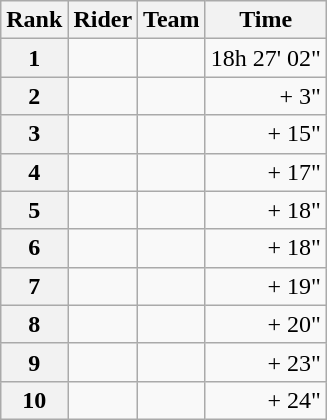<table class="wikitable" margin-bottom:0;">
<tr>
<th scope="col">Rank</th>
<th scope="col">Rider</th>
<th scope="col">Team</th>
<th scope="col">Time</th>
</tr>
<tr>
<th scope="row">1</th>
<td> </td>
<td></td>
<td style="text-align:right;">18h 27' 02"</td>
</tr>
<tr>
<th scope="row">2</th>
<td></td>
<td></td>
<td style="text-align:right;">+ 3"</td>
</tr>
<tr>
<th scope="row">3</th>
<td></td>
<td></td>
<td style="text-align:right;">+ 15"</td>
</tr>
<tr>
<th scope="row">4</th>
<td> </td>
<td></td>
<td style="text-align:right;">+ 17"</td>
</tr>
<tr>
<th scope="row">5</th>
<td></td>
<td></td>
<td style="text-align:right;">+ 18"</td>
</tr>
<tr>
<th scope="row">6</th>
<td></td>
<td></td>
<td style="text-align:right;">+ 18"</td>
</tr>
<tr>
<th scope="row">7</th>
<td></td>
<td></td>
<td style="text-align:right;">+ 19"</td>
</tr>
<tr>
<th scope="row">8</th>
<td></td>
<td></td>
<td style="text-align:right;">+ 20"</td>
</tr>
<tr>
<th scope="row">9</th>
<td></td>
<td></td>
<td style="text-align:right;">+ 23"</td>
</tr>
<tr>
<th scope="row">10</th>
<td></td>
<td></td>
<td style="text-align:right;">+ 24"</td>
</tr>
</table>
